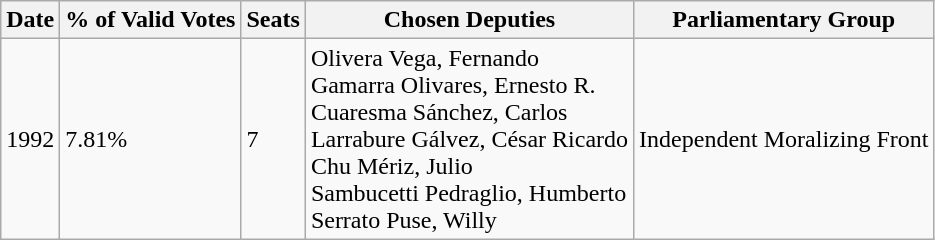<table class="wikitable">
<tr>
<th>Date</th>
<th>% of Valid Votes</th>
<th>Seats</th>
<th>Chosen Deputies</th>
<th>Parliamentary Group</th>
</tr>
<tr>
<td>1992</td>
<td>7.81%</td>
<td>7</td>
<td>Olivera Vega, Fernando<br>Gamarra Olivares, Ernesto R.<br>Cuaresma Sánchez, Carlos<br>Larrabure Gálvez, César Ricardo<br>Chu Mériz, Julio<br>Sambucetti Pedraglio, Humberto<br>Serrato Puse, Willy</td>
<td>Independent Moralizing Front</td>
</tr>
</table>
